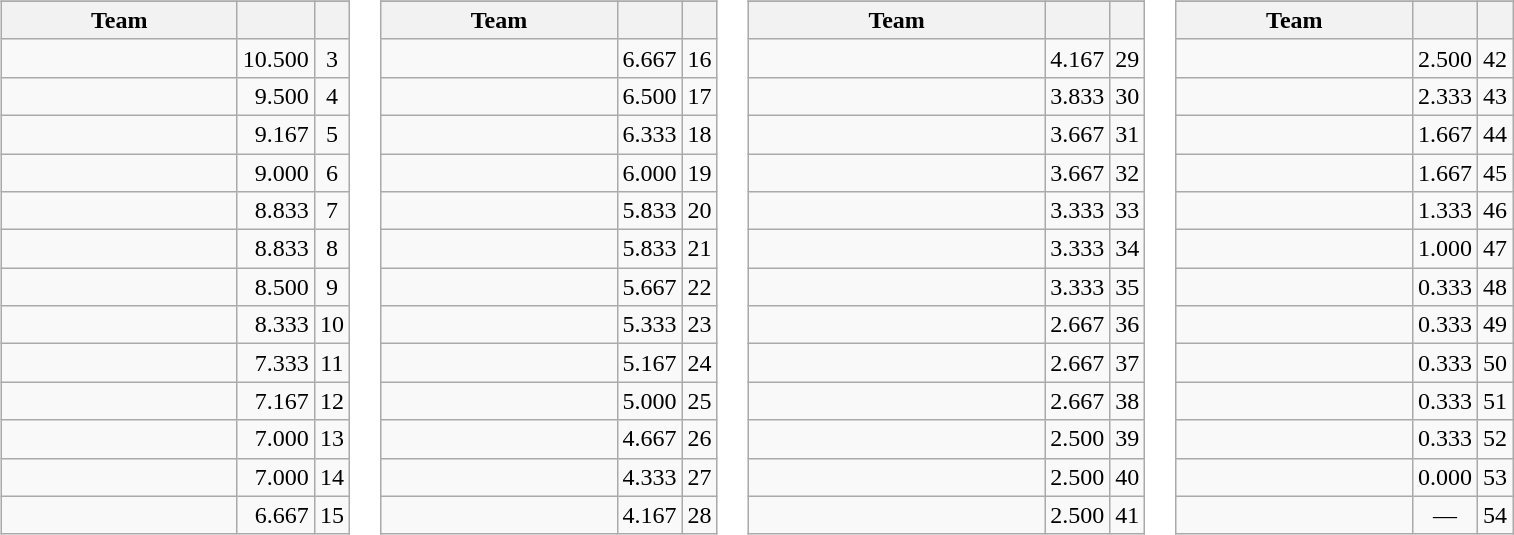<table>
<tr>
</tr>
<tr valign=top>
<td><br><table class="wikitable">
<tr>
</tr>
<tr>
<th width=150>Team</th>
<th></th>
<th></th>
</tr>
<tr>
<td></td>
<td align=right>10.500</td>
<td align=center>3</td>
</tr>
<tr>
<td></td>
<td align=right>9.500</td>
<td align=center>4</td>
</tr>
<tr>
<td><strong></strong></td>
<td align=right>9.167</td>
<td align=center>5</td>
</tr>
<tr>
<td><strong></strong></td>
<td align=right>9.000</td>
<td align=center>6</td>
</tr>
<tr>
<td><strong></strong></td>
<td align=right>8.833</td>
<td align=center>7</td>
</tr>
<tr>
<td></td>
<td align=right>8.833</td>
<td align=center>8</td>
</tr>
<tr>
<td></td>
<td align=right>8.500</td>
<td align=center>9</td>
</tr>
<tr>
<td></td>
<td align=right>8.333</td>
<td align=center>10</td>
</tr>
<tr>
<td><strong></strong></td>
<td align=right>7.333</td>
<td align=center>11</td>
</tr>
<tr>
<td></td>
<td align=right>7.167</td>
<td align=center>12</td>
</tr>
<tr>
<td></td>
<td align=right>7.000</td>
<td align=center>13</td>
</tr>
<tr>
<td></td>
<td align=right>7.000</td>
<td align=center>14</td>
</tr>
<tr>
<td><strong></strong></td>
<td align=right>6.667</td>
<td align=center>15</td>
</tr>
</table>
</td>
<td><br><table class="wikitable">
<tr>
</tr>
<tr>
<th width=150>Team</th>
<th></th>
<th></th>
</tr>
<tr>
<td></td>
<td align=right>6.667</td>
<td align=center>16</td>
</tr>
<tr>
<td></td>
<td align=right>6.500</td>
<td align=center>17</td>
</tr>
<tr>
<td></td>
<td align=right>6.333</td>
<td align=center>18</td>
</tr>
<tr>
<td></td>
<td align=right>6.000</td>
<td align=center>19</td>
</tr>
<tr>
<td></td>
<td align=right>5.833</td>
<td align=center>20</td>
</tr>
<tr>
<td></td>
<td align=right>5.833</td>
<td align=center>21</td>
</tr>
<tr>
<td></td>
<td align=right>5.667</td>
<td align=center>22</td>
</tr>
<tr>
<td></td>
<td align=right>5.333</td>
<td align=center>23</td>
</tr>
<tr>
<td></td>
<td align=right>5.167</td>
<td align=center>24</td>
</tr>
<tr>
<td></td>
<td align=right>5.000</td>
<td align=center>25</td>
</tr>
<tr>
<td></td>
<td align=right>4.667</td>
<td align=center>26</td>
</tr>
<tr>
<td></td>
<td align=right>4.333</td>
<td align=center>27</td>
</tr>
<tr>
<td></td>
<td align=right>4.167</td>
<td align=center>28</td>
</tr>
</table>
</td>
<td><br><table class="wikitable">
<tr>
</tr>
<tr>
<th width=190>Team</th>
<th></th>
<th></th>
</tr>
<tr>
<td><strong></strong></td>
<td align=right>4.167</td>
<td align=center>29</td>
</tr>
<tr>
<td></td>
<td align=right>3.833</td>
<td align=center>30</td>
</tr>
<tr>
<td></td>
<td align=right>3.667</td>
<td align=center>31</td>
</tr>
<tr>
<td></td>
<td align=right>3.667</td>
<td align=center>32</td>
</tr>
<tr>
<td></td>
<td align=right>3.333</td>
<td align=center>33</td>
</tr>
<tr>
<td></td>
<td align=right>3.333</td>
<td align=center>34</td>
</tr>
<tr>
<td></td>
<td align=right>3.333</td>
<td align=center>35</td>
</tr>
<tr>
<td></td>
<td align=right>2.667</td>
<td align=center>36</td>
</tr>
<tr>
<td></td>
<td align=right>2.667</td>
<td align=center>37</td>
</tr>
<tr>
<td></td>
<td align=right>2.667</td>
<td align=center>38</td>
</tr>
<tr>
<td></td>
<td align=right>2.500</td>
<td align=center>39</td>
</tr>
<tr>
<td></td>
<td align=right>2.500</td>
<td align=center>40</td>
</tr>
<tr>
<td></td>
<td align=right>2.500</td>
<td align=center>41</td>
</tr>
</table>
</td>
<td><br><table class="wikitable">
<tr>
</tr>
<tr>
<th width=150>Team</th>
<th></th>
<th></th>
</tr>
<tr>
<td></td>
<td align=right>2.500</td>
<td align=center>42</td>
</tr>
<tr>
<td></td>
<td align=right>2.333</td>
<td align=center>43</td>
</tr>
<tr>
<td></td>
<td align=right>1.667</td>
<td align=center>44</td>
</tr>
<tr>
<td></td>
<td align=right>1.667</td>
<td align=center>45</td>
</tr>
<tr>
<td></td>
<td align=right>1.333</td>
<td align=center>46</td>
</tr>
<tr>
<td></td>
<td align=right>1.000</td>
<td align=center>47</td>
</tr>
<tr>
<td></td>
<td align=right>0.333</td>
<td align=center>48</td>
</tr>
<tr>
<td></td>
<td align=right>0.333</td>
<td align=center>49</td>
</tr>
<tr>
<td></td>
<td align=right>0.333</td>
<td align=center>50</td>
</tr>
<tr>
<td></td>
<td align=right>0.333</td>
<td align=center>51</td>
</tr>
<tr>
<td></td>
<td align=right>0.333</td>
<td align=center>52</td>
</tr>
<tr>
<td></td>
<td align=right>0.000</td>
<td align=center>53</td>
</tr>
<tr>
<td></td>
<td align=center>—</td>
<td align=center>54</td>
</tr>
</table>
</td>
</tr>
</table>
